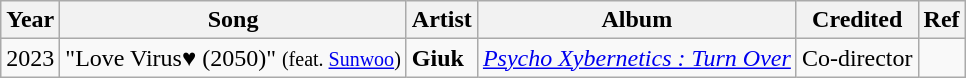<table class="wikitable">
<tr>
<th>Year</th>
<th>Song</th>
<th>Artist</th>
<th>Album</th>
<th>Credited</th>
<th>Ref</th>
</tr>
<tr>
<td>2023</td>
<td>"Love Virus♥ (2050)" <small>(feat. <a href='#'>Sunwoo</a>)</small></td>
<td><strong>Giuk</strong></td>
<td><em><a href='#'>Psycho Xybernetics : Turn Over</a></em></td>
<td>Co-director</td>
<td></td>
</tr>
</table>
